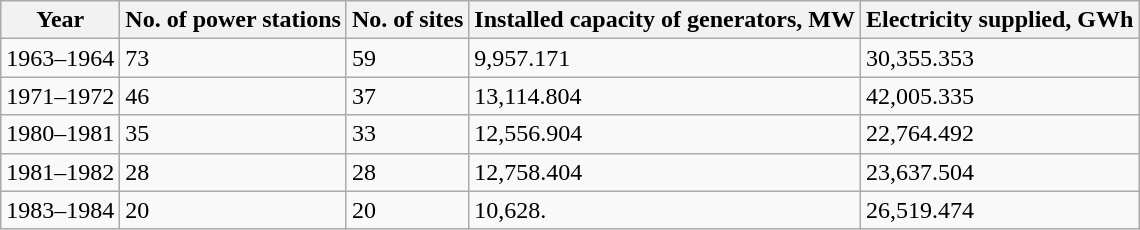<table class="wikitable">
<tr>
<th>Year</th>
<th>No. of power stations</th>
<th>No. of sites</th>
<th>Installed capacity of generators, MW</th>
<th>Electricity supplied, GWh</th>
</tr>
<tr>
<td>1963–1964</td>
<td>73</td>
<td>59</td>
<td>9,957.171</td>
<td>30,355.353</td>
</tr>
<tr>
<td>1971–1972</td>
<td>46</td>
<td>37</td>
<td>13,114.804</td>
<td>42,005.335</td>
</tr>
<tr>
<td>1980–1981</td>
<td>35</td>
<td>33</td>
<td>12,556.904</td>
<td>22,764.492</td>
</tr>
<tr>
<td>1981–1982</td>
<td>28</td>
<td>28</td>
<td>12,758.404</td>
<td>23,637.504</td>
</tr>
<tr>
<td>1983–1984</td>
<td>20</td>
<td>20</td>
<td>10,628.</td>
<td>26,519.474</td>
</tr>
</table>
